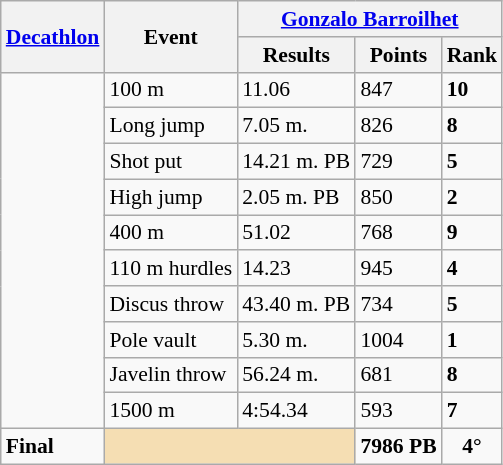<table class="wikitable" border="1" style="font-size:90%">
<tr>
<th rowspan=2><a href='#'>Decathlon</a></th>
<th rowspan=2>Event</th>
<th colspan=3><a href='#'>Gonzalo Barroilhet</a></th>
</tr>
<tr>
<th>Results</th>
<th>Points</th>
<th>Rank</th>
</tr>
<tr>
<td rowspan=10></td>
<td>100 m</td>
<td>11.06</td>
<td>847</td>
<td><strong>10</strong></td>
</tr>
<tr>
<td>Long jump</td>
<td>7.05 m.</td>
<td>826</td>
<td><strong>8</strong></td>
</tr>
<tr>
<td>Shot put</td>
<td>14.21 m. PB</td>
<td>729</td>
<td><strong>5</strong></td>
</tr>
<tr>
<td>High jump</td>
<td>2.05 m. PB</td>
<td>850</td>
<td><strong>2</strong></td>
</tr>
<tr>
<td>400 m</td>
<td>51.02</td>
<td>768</td>
<td><strong>9</strong></td>
</tr>
<tr>
<td>110 m hurdles</td>
<td>14.23</td>
<td>945</td>
<td><strong>4</strong></td>
</tr>
<tr>
<td>Discus throw</td>
<td>43.40 m. PB</td>
<td>734</td>
<td><strong>5</strong></td>
</tr>
<tr>
<td>Pole vault</td>
<td>5.30 m.</td>
<td>1004</td>
<td><strong>1</strong></td>
</tr>
<tr>
<td>Javelin throw</td>
<td>56.24 m.</td>
<td>681</td>
<td><strong>8</strong></td>
</tr>
<tr>
<td>1500 m</td>
<td>4:54.34</td>
<td>593</td>
<td><strong>7</strong></td>
</tr>
<tr>
<td><strong>Final</strong></td>
<td colspan=2 bgcolor=wheat></td>
<td align=center><strong>7986 PB</strong></td>
<td align=center><strong>4°</strong></td>
</tr>
</table>
